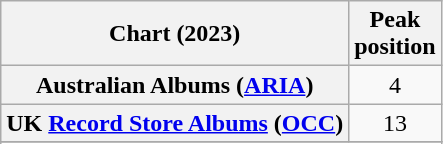<table class="wikitable sortable plainrowheaders" style="text-align:center">
<tr>
<th scope="col">Chart (2023)</th>
<th scope="col">Peak<br>position</th>
</tr>
<tr>
<th scope="row">Australian Albums (<a href='#'>ARIA</a>)</th>
<td>4</td>
</tr>
<tr>
<th scope="row">UK <a href='#'>Record Store Albums</a> (<a href='#'>OCC</a>)</th>
<td>13</td>
</tr>
<tr>
</tr>
<tr>
</tr>
<tr>
</tr>
<tr>
</tr>
</table>
